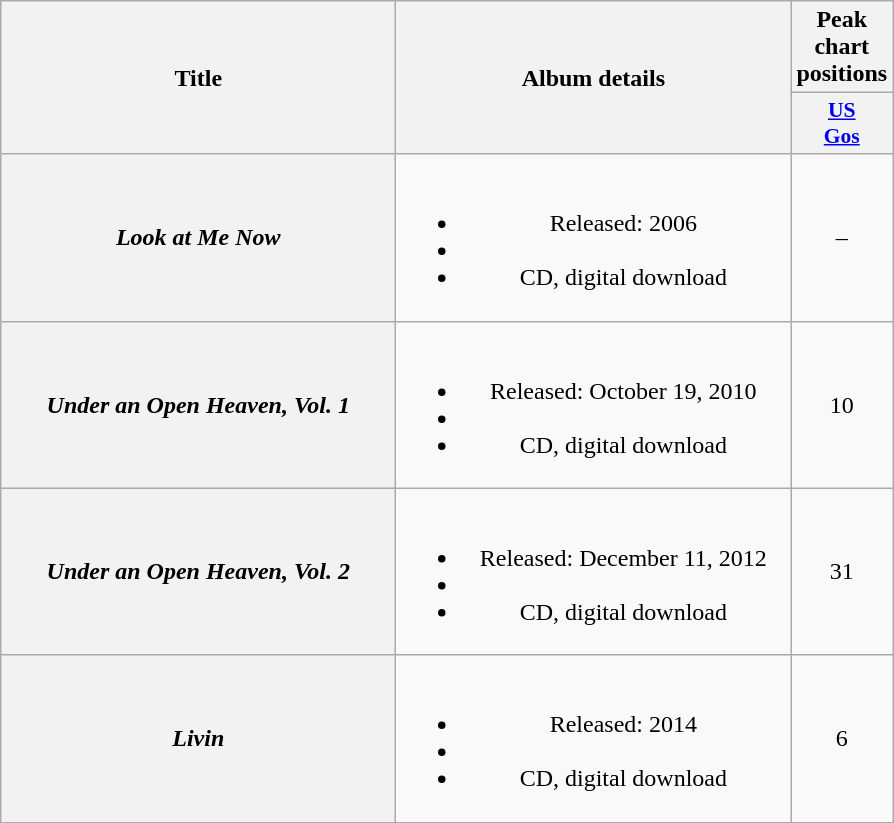<table class="wikitable plainrowheaders" style="text-align:center;">
<tr>
<th scope="col" rowspan="2" style="width:16em;">Title</th>
<th scope="col" rowspan="2" style="width:16em;">Album details</th>
<th scope="col" colspan="1">Peak chart positions</th>
</tr>
<tr>
<th style="width:3em; font-size:90%"><a href='#'>US<br>Gos</a></th>
</tr>
<tr>
<th scope="row"><em>Look at Me Now</em></th>
<td><br><ul><li>Released: 2006</li><li></li><li>CD, digital download</li></ul></td>
<td>–</td>
</tr>
<tr>
<th scope="row"><em>Under an Open Heaven, Vol. 1</em></th>
<td><br><ul><li>Released: October 19, 2010</li><li></li><li>CD, digital download</li></ul></td>
<td>10</td>
</tr>
<tr>
<th scope="row"><em>Under an Open Heaven, Vol. 2</em></th>
<td><br><ul><li>Released: December 11, 2012</li><li></li><li>CD, digital download</li></ul></td>
<td>31</td>
</tr>
<tr>
<th scope="row"><em>Livin</em></th>
<td><br><ul><li>Released: 2014</li><li></li><li>CD, digital download</li></ul></td>
<td>6</td>
</tr>
</table>
